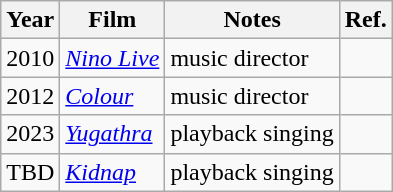<table class="wikitable">
<tr>
<th>Year</th>
<th>Film</th>
<th>Notes</th>
<th>Ref.</th>
</tr>
<tr>
<td>2010</td>
<td><em><a href='#'>Nino Live</a></em></td>
<td>music director</td>
<td></td>
</tr>
<tr>
<td>2012</td>
<td><em><a href='#'>Colour</a></em></td>
<td>music director</td>
<td></td>
</tr>
<tr>
<td>2023</td>
<td><em><a href='#'>Yugathra</a></em></td>
<td>playback singing</td>
<td></td>
</tr>
<tr>
<td>TBD</td>
<td><em><a href='#'>Kidnap</a></em></td>
<td>playback singing</td>
<td></td>
</tr>
</table>
